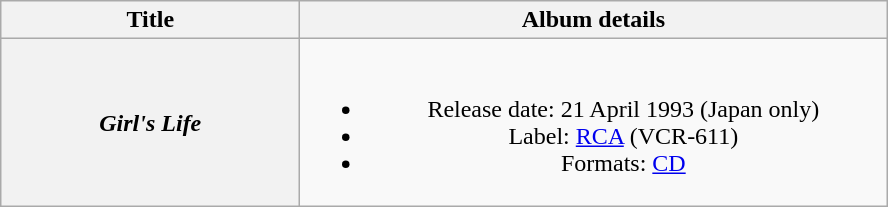<table class="wikitable plainrowheaders" style="text-align:center;">
<tr>
<th style="width:12em;">Title</th>
<th style="width:24em;">Album details</th>
</tr>
<tr>
<th scope="row"><em>Girl's Life</em></th>
<td><br><ul><li>Release date: 21 April 1993 (Japan only)</li><li>Label: <a href='#'>RCA</a> (VCR-611)</li><li>Formats: <a href='#'>CD</a></li></ul></td>
</tr>
</table>
